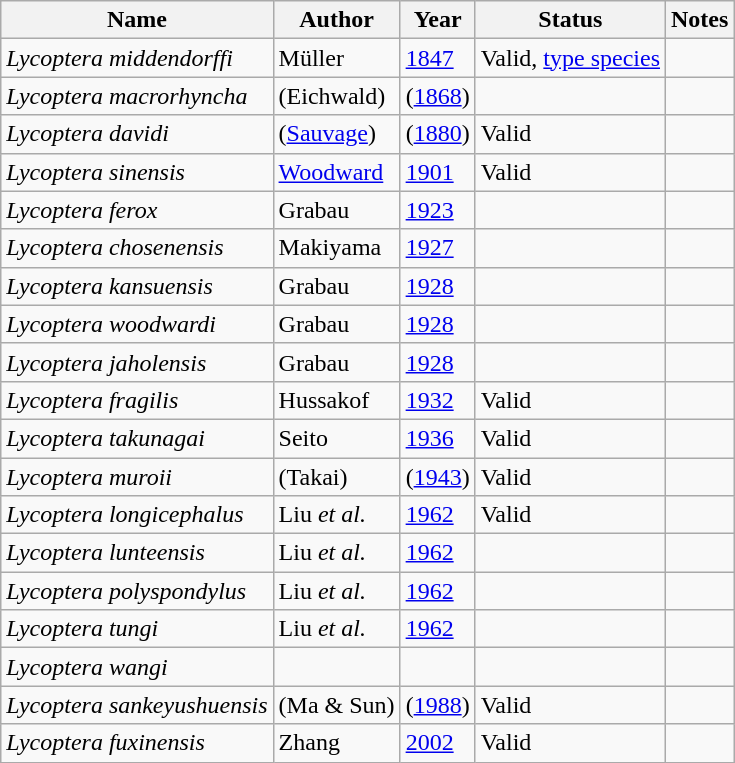<table class="wikitable sortable">
<tr>
<th>Name</th>
<th>Author</th>
<th>Year</th>
<th>Status</th>
<th class="unsortable">Notes</th>
</tr>
<tr>
<td><em>Lycoptera middendorffi</em></td>
<td>Müller</td>
<td><a href='#'>1847</a></td>
<td>Valid, <a href='#'>type species</a></td>
<td></td>
</tr>
<tr>
<td><em>Lycoptera macrorhyncha</em></td>
<td>(Eichwald)</td>
<td>(<a href='#'>1868</a>)</td>
<td></td>
<td></td>
</tr>
<tr>
<td><em>Lycoptera davidi</em></td>
<td>(<a href='#'>Sauvage</a>)</td>
<td>(<a href='#'>1880</a>)</td>
<td>Valid</td>
<td></td>
</tr>
<tr>
<td><em>Lycoptera sinensis</em></td>
<td><a href='#'>Woodward</a></td>
<td><a href='#'>1901</a></td>
<td>Valid</td>
<td></td>
</tr>
<tr>
<td><em>Lycoptera ferox</em></td>
<td>Grabau</td>
<td><a href='#'>1923</a></td>
<td></td>
<td></td>
</tr>
<tr>
<td><em>Lycoptera chosenensis</em></td>
<td>Makiyama</td>
<td><a href='#'>1927</a></td>
<td></td>
<td></td>
</tr>
<tr>
<td><em>Lycoptera kansuensis</em></td>
<td>Grabau</td>
<td><a href='#'>1928</a></td>
<td></td>
<td></td>
</tr>
<tr>
<td><em>Lycoptera woodwardi</em></td>
<td>Grabau</td>
<td><a href='#'>1928</a></td>
<td></td>
<td></td>
</tr>
<tr>
<td><em>Lycoptera jaholensis</em></td>
<td>Grabau</td>
<td><a href='#'>1928</a></td>
<td></td>
<td></td>
</tr>
<tr>
<td><em>Lycoptera fragilis</em></td>
<td>Hussakof</td>
<td><a href='#'>1932</a></td>
<td>Valid</td>
<td></td>
</tr>
<tr>
<td><em>Lycoptera takunagai</em></td>
<td>Seito</td>
<td><a href='#'>1936</a></td>
<td>Valid</td>
<td></td>
</tr>
<tr>
<td><em>Lycoptera muroii</em></td>
<td>(Takai)</td>
<td>(<a href='#'>1943</a>)</td>
<td>Valid</td>
<td></td>
</tr>
<tr>
<td><em>Lycoptera longicephalus</em></td>
<td>Liu <em>et al.</em></td>
<td><a href='#'>1962</a></td>
<td>Valid</td>
<td></td>
</tr>
<tr>
<td><em>Lycoptera lunteensis</em></td>
<td>Liu <em>et al.</em></td>
<td><a href='#'>1962</a></td>
<td></td>
<td></td>
</tr>
<tr>
<td><em>Lycoptera polyspondylus</em></td>
<td>Liu <em>et al.</em></td>
<td><a href='#'>1962</a></td>
<td></td>
<td></td>
</tr>
<tr>
<td><em>Lycoptera tungi</em></td>
<td>Liu <em>et al.</em></td>
<td><a href='#'>1962</a></td>
<td></td>
<td></td>
</tr>
<tr>
<td><em>Lycoptera wangi</em></td>
<td></td>
<td></td>
<td></td>
<td></td>
</tr>
<tr>
<td><em>Lycoptera sankeyushuensis</em></td>
<td>(Ma & Sun)</td>
<td>(<a href='#'>1988</a>)</td>
<td>Valid</td>
<td></td>
</tr>
<tr>
<td><em>Lycoptera fuxinensis</em></td>
<td>Zhang</td>
<td><a href='#'>2002</a></td>
<td>Valid</td>
<td></td>
</tr>
</table>
